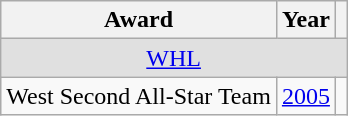<table class="wikitable">
<tr>
<th>Award</th>
<th>Year</th>
<th></th>
</tr>
<tr ALIGN="center" bgcolor="#e0e0e0">
<td colspan="3"><a href='#'>WHL</a></td>
</tr>
<tr>
<td>West Second All-Star Team</td>
<td><a href='#'>2005</a></td>
<td></td>
</tr>
</table>
